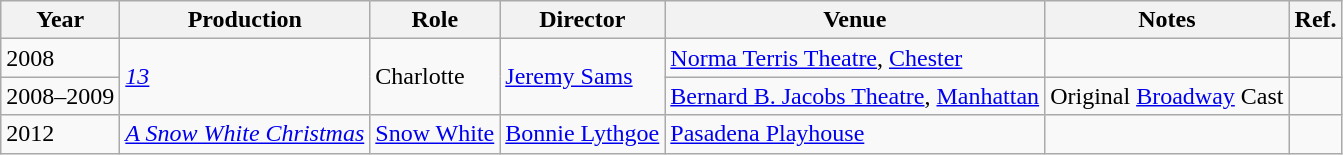<table class="wikitable">
<tr>
<th>Year</th>
<th>Production</th>
<th>Role</th>
<th>Director</th>
<th>Venue</th>
<th>Notes</th>
<th>Ref.</th>
</tr>
<tr>
<td>2008</td>
<td rowspan="2"><em><a href='#'>13</a></em></td>
<td rowspan="2">Charlotte</td>
<td rowspan="2"><a href='#'>Jeremy Sams</a></td>
<td><a href='#'>Norma Terris Theatre</a>, <a href='#'>Chester</a></td>
<td></td>
<td></td>
</tr>
<tr>
<td>2008–2009</td>
<td><a href='#'>Bernard B. Jacobs Theatre</a>, <a href='#'>Manhattan</a></td>
<td>Original <a href='#'>Broadway</a> Cast</td>
<td></td>
</tr>
<tr>
<td>2012</td>
<td><em><a href='#'>A Snow White Christmas</a></em></td>
<td><a href='#'>Snow White</a></td>
<td><a href='#'>Bonnie Lythgoe</a></td>
<td><a href='#'>Pasadena Playhouse</a></td>
<td></td>
<td></td>
</tr>
</table>
